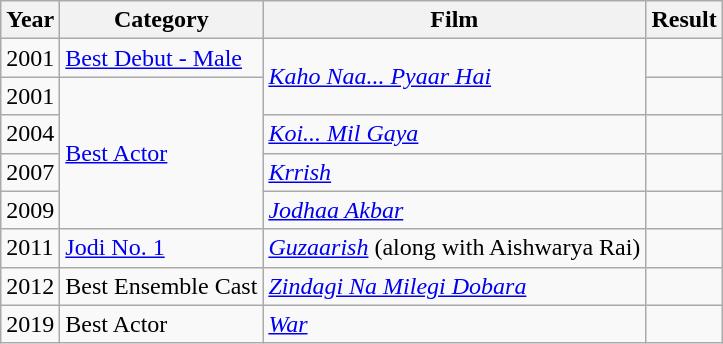<table class="wikitable">
<tr>
<th>Year</th>
<th>Category</th>
<th>Film</th>
<th>Result</th>
</tr>
<tr>
<td>2001</td>
<td><a href='#'>Best Debut - Male</a></td>
<td rowspan="2"><em><a href='#'>Kaho Naa... Pyaar Hai</a></em></td>
<td></td>
</tr>
<tr>
<td>2001</td>
<td rowspan="4"><a href='#'>Best Actor</a></td>
<td></td>
</tr>
<tr>
<td>2004</td>
<td><em><a href='#'>Koi... Mil Gaya</a></em></td>
<td></td>
</tr>
<tr>
<td>2007</td>
<td><em><a href='#'>Krrish</a></em></td>
<td></td>
</tr>
<tr>
<td>2009</td>
<td><em><a href='#'>Jodhaa Akbar</a></em></td>
<td></td>
</tr>
<tr>
<td>2011</td>
<td><a href='#'>Jodi No. 1</a></td>
<td><em><a href='#'>Guzaarish</a></em> (along with Aishwarya Rai)</td>
<td></td>
</tr>
<tr>
<td>2012</td>
<td>Best Ensemble Cast</td>
<td><em><a href='#'>Zindagi Na Milegi Dobara</a></em></td>
<td></td>
</tr>
<tr>
<td>2019</td>
<td>Best Actor</td>
<td><em><a href='#'>War</a></em></td>
<td></td>
</tr>
</table>
